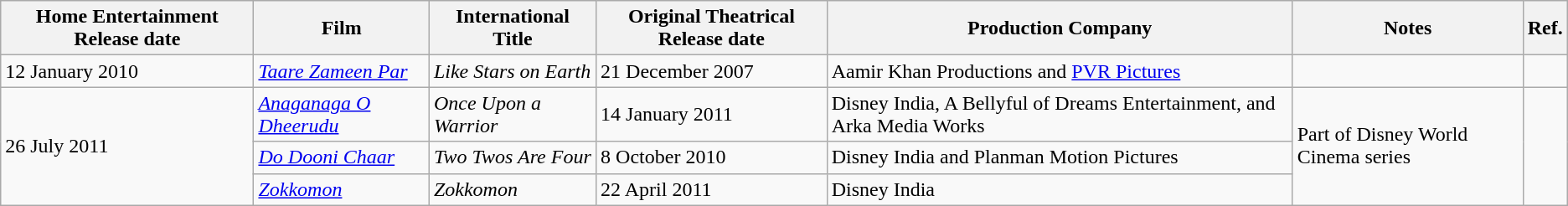<table class="wikitable sortable">
<tr>
<th scope="col">Home Entertainment Release date</th>
<th scope="col">Film</th>
<th scope="col">International Title</th>
<th scope="col">Original Theatrical Release date</th>
<th scope="col">Production Company</th>
<th scope="col">Notes</th>
<th scope="col">Ref.</th>
</tr>
<tr>
<td>12 January 2010</td>
<td><em><a href='#'>Taare Zameen Par</a></em></td>
<td><em>Like Stars on Earth</em></td>
<td>21 December 2007</td>
<td>Aamir Khan Productions and <a href='#'>PVR Pictures</a></td>
<td></td>
<td></td>
</tr>
<tr>
<td rowspan="3">26 July 2011</td>
<td><em><a href='#'>Anaganaga O Dheerudu</a></em></td>
<td><em>Once Upon a Warrior</em></td>
<td>14 January 2011</td>
<td>Disney India, A Bellyful of Dreams Entertainment, and Arka Media Works</td>
<td rowspan="3">Part of Disney World Cinema series</td>
<td rowspan="3"></td>
</tr>
<tr>
<td><em><a href='#'>Do Dooni Chaar</a></em></td>
<td><em>Two Twos Are Four</em></td>
<td>8 October 2010</td>
<td>Disney India and Planman Motion Pictures</td>
</tr>
<tr>
<td><em><a href='#'>Zokkomon</a></em></td>
<td><em>Zokkomon</em></td>
<td>22 April 2011</td>
<td>Disney India</td>
</tr>
</table>
